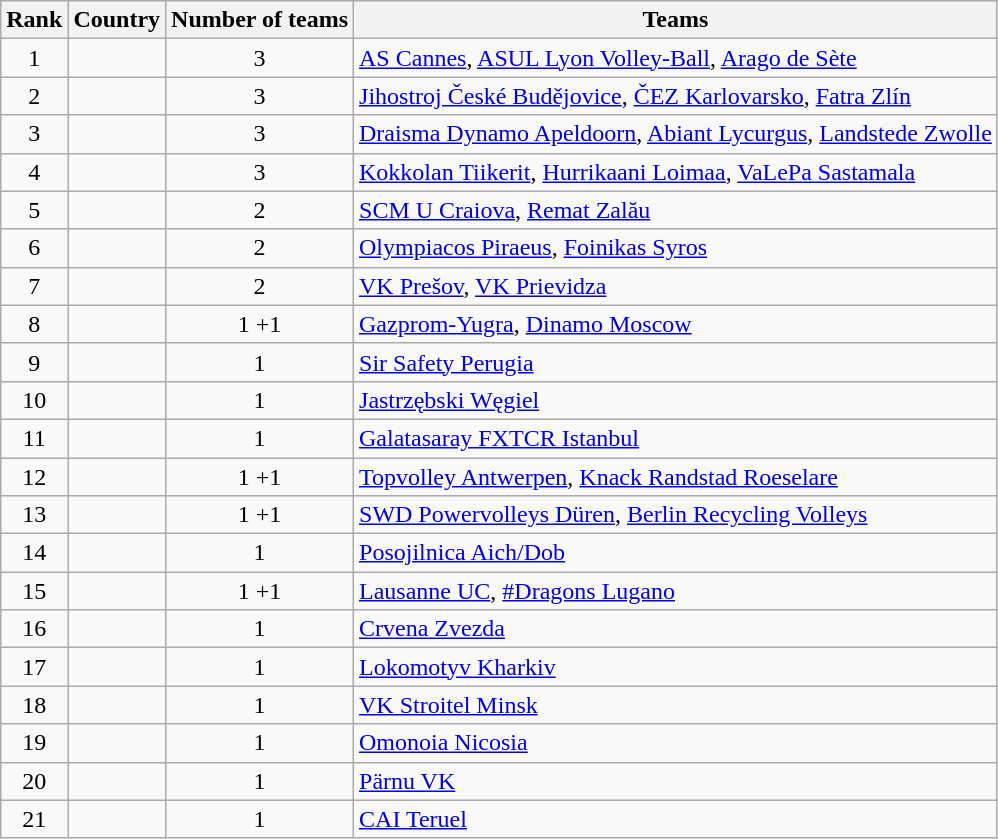<table class="wikitable" style="text-align:left">
<tr>
<th>Rank</th>
<th>Country</th>
<th>Number of teams</th>
<th>Teams</th>
</tr>
<tr>
<td align="center">1</td>
<td></td>
<td align="center">3</td>
<td><a href='#'>AS Cannes</a>, <a href='#'>ASUL Lyon Volley-Ball</a>, <a href='#'>Arago de Sète</a></td>
</tr>
<tr>
<td align="center">2</td>
<td></td>
<td align="center">3</td>
<td><a href='#'>Jihostroj České Budějovice</a>, <a href='#'>ČEZ Karlovarsko</a>, <a href='#'>Fatra Zlín</a></td>
</tr>
<tr>
<td align="center">3</td>
<td></td>
<td align="center">3</td>
<td><a href='#'>Draisma Dynamo Apeldoorn</a>, <a href='#'>Abiant Lycurgus</a>, <a href='#'>Landstede Zwolle</a></td>
</tr>
<tr>
<td align="center">4</td>
<td></td>
<td align="center">3</td>
<td><a href='#'>Kokkolan Tiikerit</a>, <a href='#'>Hurrikaani Loimaa</a>, <a href='#'>VaLePa Sastamala</a></td>
</tr>
<tr>
<td align="center">5</td>
<td></td>
<td align="center">2</td>
<td><a href='#'>SCM U Craiova</a>, <a href='#'>Remat Zalău</a></td>
</tr>
<tr>
<td align="center">6</td>
<td></td>
<td align="center">2</td>
<td><a href='#'>Olympiacos Piraeus</a>, <a href='#'>Foinikas Syros</a></td>
</tr>
<tr>
<td align="center">7</td>
<td></td>
<td align="center">2</td>
<td><a href='#'>VK Prešov</a>, <a href='#'>VK Prievidza</a></td>
</tr>
<tr>
<td align="center">8</td>
<td></td>
<td align="center">1 +1</td>
<td><a href='#'>Gazprom-Yugra</a>, <a href='#'>Dinamo Moscow</a></td>
</tr>
<tr>
<td align="center">9</td>
<td></td>
<td align="center">1</td>
<td><a href='#'>Sir Safety Perugia</a></td>
</tr>
<tr>
<td align="center">10</td>
<td></td>
<td align="center">1</td>
<td><a href='#'>Jastrzębski Węgiel</a></td>
</tr>
<tr>
<td align="center">11</td>
<td></td>
<td align="center">1</td>
<td><a href='#'>Galatasaray FXTCR Istanbul</a></td>
</tr>
<tr>
<td align="center">12</td>
<td></td>
<td align="center">1 +1</td>
<td><a href='#'>Topvolley Antwerpen</a>, <a href='#'>Knack Randstad Roeselare</a></td>
</tr>
<tr>
<td align="center">13</td>
<td></td>
<td align="center">1 +1</td>
<td><a href='#'>SWD Powervolleys Düren</a>, <a href='#'>Berlin Recycling Volleys</a></td>
</tr>
<tr>
<td align="center">14</td>
<td></td>
<td align="center">1</td>
<td><a href='#'>Posojilnica Aich/Dob</a></td>
</tr>
<tr>
<td align="center">15</td>
<td></td>
<td align="center">1 +1</td>
<td><a href='#'>Lausanne UC</a>, <a href='#'>#Dragons Lugano</a></td>
</tr>
<tr>
<td align="center">16</td>
<td></td>
<td align="center">1</td>
<td><a href='#'>Crvena Zvezda</a></td>
</tr>
<tr>
<td align="center">17</td>
<td></td>
<td align="center">1</td>
<td><a href='#'>Lokomotyv Kharkiv</a></td>
</tr>
<tr>
<td align="center">18</td>
<td></td>
<td align="center">1</td>
<td><a href='#'>VK Stroitel Minsk</a></td>
</tr>
<tr>
<td align="center">19</td>
<td></td>
<td align="center">1</td>
<td><a href='#'>Omonoia Nicosia</a></td>
</tr>
<tr>
<td align="center">20</td>
<td></td>
<td align="center">1</td>
<td><a href='#'>Pärnu VK</a></td>
</tr>
<tr>
<td align="center">21</td>
<td></td>
<td align="center">1</td>
<td><a href='#'>CAI Teruel</a></td>
</tr>
</table>
